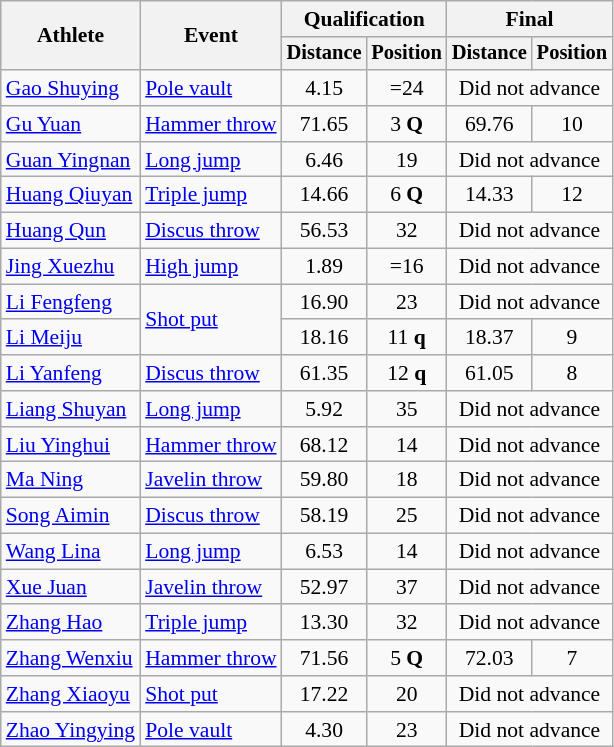<table class=wikitable style="font-size:90%">
<tr>
<th rowspan="2">Athlete</th>
<th rowspan="2">Event</th>
<th colspan="2">Qualification</th>
<th colspan="2">Final</th>
</tr>
<tr style="font-size:95%">
<th>Distance</th>
<th>Position</th>
<th>Distance</th>
<th>Position</th>
</tr>
<tr align=center>
<td align=left><a href='#'>Gao Shuying</a></td>
<td align=left><a href='#'>Pole vault</a></td>
<td>4.15</td>
<td>=24</td>
<td colspan=2>Did not advance</td>
</tr>
<tr align=center>
<td align=left><a href='#'>Gu Yuan</a></td>
<td align=left><a href='#'>Hammer throw</a></td>
<td>71.65</td>
<td>3 <strong>Q</strong></td>
<td>69.76</td>
<td>10</td>
</tr>
<tr align=center>
<td align=left><a href='#'>Guan Yingnan</a></td>
<td align=left><a href='#'>Long jump</a></td>
<td>6.46</td>
<td>19</td>
<td colspan=2>Did not advance</td>
</tr>
<tr align=center>
<td align=left><a href='#'>Huang Qiuyan</a></td>
<td align=left><a href='#'>Triple jump</a></td>
<td>14.66</td>
<td>6 <strong>Q</strong></td>
<td>14.33</td>
<td>12</td>
</tr>
<tr align=center>
<td align=left><a href='#'>Huang Qun</a></td>
<td align=left><a href='#'>Discus throw</a></td>
<td>56.53</td>
<td>32</td>
<td colspan=2>Did not advance</td>
</tr>
<tr align=center>
<td align=left><a href='#'>Jing Xuezhu</a></td>
<td align=left><a href='#'>High jump</a></td>
<td>1.89</td>
<td>=16</td>
<td colspan=2>Did not advance</td>
</tr>
<tr align=center>
<td align=left><a href='#'>Li Fengfeng</a></td>
<td style="text-align:left;" rowspan="2"><a href='#'>Shot put</a></td>
<td>16.90</td>
<td>23</td>
<td colspan=2>Did not advance</td>
</tr>
<tr align=center>
<td align=left><a href='#'>Li Meiju</a></td>
<td>18.16</td>
<td>11 <strong>q</strong></td>
<td>18.37</td>
<td>9</td>
</tr>
<tr align=center>
<td align=left><a href='#'>Li Yanfeng</a></td>
<td align=left><a href='#'>Discus throw</a></td>
<td>61.35</td>
<td>12 <strong>q</strong></td>
<td>61.05</td>
<td>8</td>
</tr>
<tr align=center>
<td align=left><a href='#'>Liang Shuyan</a></td>
<td align=left><a href='#'>Long jump</a></td>
<td>5.92</td>
<td>35</td>
<td colspan=2>Did not advance</td>
</tr>
<tr align=center>
<td align=left><a href='#'>Liu Yinghui</a></td>
<td align=left><a href='#'>Hammer throw</a></td>
<td>68.12</td>
<td>14</td>
<td colspan=2>Did not advance</td>
</tr>
<tr align=center>
<td align=left><a href='#'>Ma Ning</a></td>
<td align=left><a href='#'>Javelin throw</a></td>
<td>59.80</td>
<td>18</td>
<td colspan=2>Did not advance</td>
</tr>
<tr align=center>
<td align=left><a href='#'>Song Aimin</a></td>
<td align=left><a href='#'>Discus throw</a></td>
<td>58.19</td>
<td>25</td>
<td colspan=2>Did not advance</td>
</tr>
<tr align=center>
<td align=left><a href='#'>Wang Lina</a></td>
<td align=left><a href='#'>Long jump</a></td>
<td>6.53</td>
<td>14</td>
<td colspan=2>Did not advance</td>
</tr>
<tr align=center>
<td align=left><a href='#'>Xue Juan</a></td>
<td align=left><a href='#'>Javelin throw</a></td>
<td>52.97</td>
<td>37</td>
<td colspan=2>Did not advance</td>
</tr>
<tr align=center>
<td align=left><a href='#'>Zhang Hao</a></td>
<td align=left><a href='#'>Triple jump</a></td>
<td>13.30</td>
<td>32</td>
<td colspan=2>Did not advance</td>
</tr>
<tr align=center>
<td align=left><a href='#'>Zhang Wenxiu</a></td>
<td align=left><a href='#'>Hammer throw</a></td>
<td>71.56</td>
<td>5 <strong>Q</strong></td>
<td>72.03</td>
<td>7</td>
</tr>
<tr align=center>
<td align=left><a href='#'>Zhang Xiaoyu</a></td>
<td align=left><a href='#'>Shot put</a></td>
<td>17.22</td>
<td>20</td>
<td colspan=2>Did not advance</td>
</tr>
<tr align=center>
<td align=left><a href='#'>Zhao Yingying</a></td>
<td align=left><a href='#'>Pole vault</a></td>
<td>4.30</td>
<td>23</td>
<td colspan=2>Did not advance</td>
</tr>
</table>
